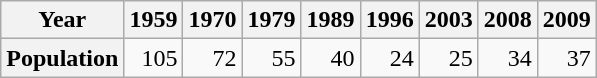<table class="wikitable" style="text-align:right">
<tr>
<th>Year</th>
<th>1959</th>
<th>1970</th>
<th>1979</th>
<th>1989</th>
<th>1996</th>
<th>2003</th>
<th>2008</th>
<th>2009</th>
</tr>
<tr>
<th>Population</th>
<td>105</td>
<td>72</td>
<td>55</td>
<td>40</td>
<td>24</td>
<td>25</td>
<td>34</td>
<td>37</td>
</tr>
</table>
